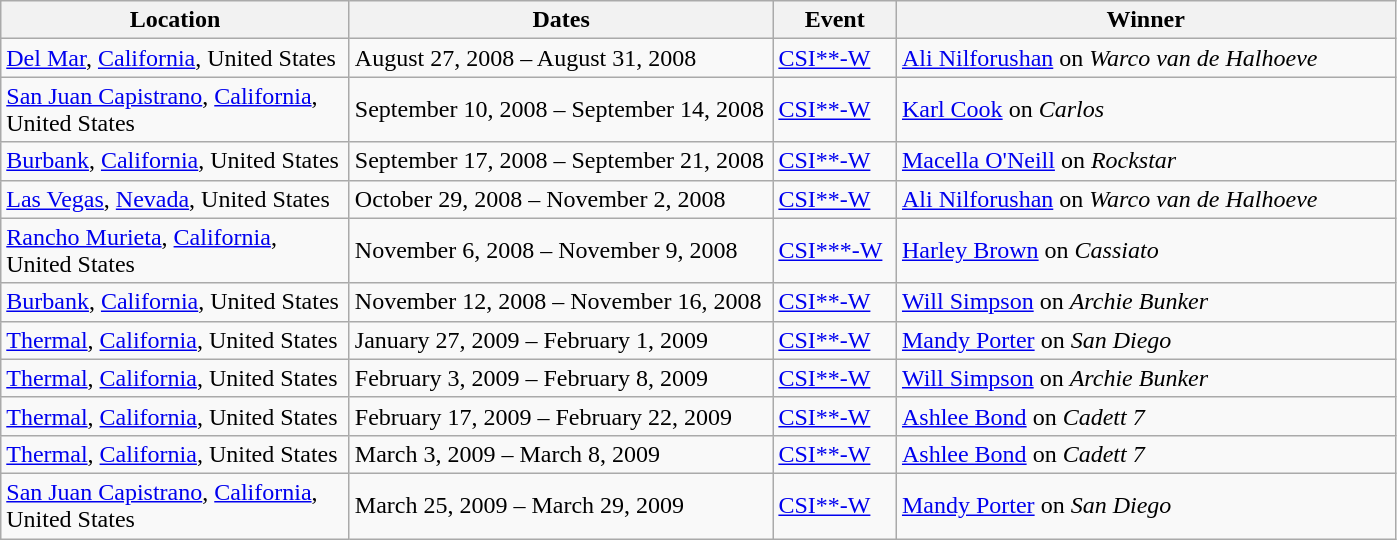<table class="wikitable">
<tr>
<th width=225>Location</th>
<th width=275>Dates</th>
<th width=75>Event</th>
<th width=325>Winner</th>
</tr>
<tr>
<td> <a href='#'>Del Mar</a>, <a href='#'>California</a>, United States</td>
<td>August 27, 2008 – August 31, 2008</td>
<td><a href='#'>CSI**-W</a></td>
<td> <a href='#'>Ali Nilforushan</a> on <em>Warco van de Halhoeve</em></td>
</tr>
<tr>
<td> <a href='#'>San Juan Capistrano</a>, <a href='#'>California</a>, United States</td>
<td>September 10, 2008 – September 14, 2008</td>
<td><a href='#'>CSI**-W</a></td>
<td> <a href='#'>Karl Cook</a> on <em>Carlos</em></td>
</tr>
<tr>
<td> <a href='#'>Burbank</a>, <a href='#'>California</a>, United States</td>
<td>September 17, 2008 – September 21, 2008</td>
<td><a href='#'>CSI**-W</a></td>
<td> <a href='#'>Macella O'Neill</a> on <em>Rockstar</em></td>
</tr>
<tr>
<td> <a href='#'>Las Vegas</a>, <a href='#'>Nevada</a>, United States</td>
<td>October 29, 2008 – November 2, 2008</td>
<td><a href='#'>CSI**-W</a></td>
<td> <a href='#'>Ali Nilforushan</a> on <em>Warco van de Halhoeve</em></td>
</tr>
<tr>
<td> <a href='#'>Rancho Murieta</a>, <a href='#'>California</a>, United States</td>
<td>November 6, 2008 – November 9, 2008</td>
<td><a href='#'>CSI***-W</a></td>
<td> <a href='#'>Harley Brown</a> on <em>Cassiato</em></td>
</tr>
<tr>
<td> <a href='#'>Burbank</a>, <a href='#'>California</a>, United States</td>
<td>November 12, 2008 – November 16, 2008</td>
<td><a href='#'>CSI**-W</a></td>
<td> <a href='#'>Will Simpson</a> on <em>Archie Bunker</em></td>
</tr>
<tr>
<td> <a href='#'>Thermal</a>, <a href='#'>California</a>, United States</td>
<td>January 27, 2009 – February 1, 2009</td>
<td><a href='#'>CSI**-W</a></td>
<td> <a href='#'>Mandy Porter</a> on <em>San Diego</em></td>
</tr>
<tr>
<td> <a href='#'>Thermal</a>, <a href='#'>California</a>, United States</td>
<td>February 3, 2009 – February 8, 2009</td>
<td><a href='#'>CSI**-W</a></td>
<td> <a href='#'>Will Simpson</a> on <em>Archie Bunker</em></td>
</tr>
<tr>
<td> <a href='#'>Thermal</a>, <a href='#'>California</a>, United States</td>
<td>February 17, 2009 – February 22, 2009</td>
<td><a href='#'>CSI**-W</a></td>
<td> <a href='#'>Ashlee Bond</a> on <em>Cadett 7</em></td>
</tr>
<tr>
<td> <a href='#'>Thermal</a>, <a href='#'>California</a>, United States</td>
<td>March 3, 2009 – March 8, 2009</td>
<td><a href='#'>CSI**-W</a></td>
<td> <a href='#'>Ashlee Bond</a> on <em>Cadett 7</em></td>
</tr>
<tr>
<td> <a href='#'>San Juan Capistrano</a>, <a href='#'>California</a>, United States</td>
<td>March 25, 2009 – March 29, 2009</td>
<td><a href='#'>CSI**-W</a></td>
<td> <a href='#'>Mandy Porter</a> on <em>San Diego</em></td>
</tr>
</table>
